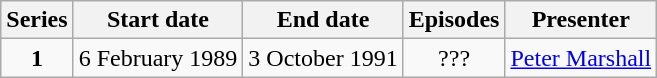<table class="wikitable" style="text-align:center;">
<tr>
<th>Series</th>
<th>Start date</th>
<th>End date</th>
<th>Episodes</th>
<th>Presenter</th>
</tr>
<tr>
<td><strong>1</strong></td>
<td>6 February 1989</td>
<td>3 October 1991</td>
<td>???</td>
<td><a href='#'>Peter Marshall</a></td>
</tr>
</table>
